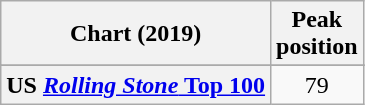<table class="wikitable sortable plainrowheaders" style="text-align:center">
<tr>
<th>Chart (2019)</th>
<th>Peak<br>position</th>
</tr>
<tr>
</tr>
<tr>
</tr>
<tr>
</tr>
<tr>
</tr>
<tr>
</tr>
<tr>
<th scope="row">US <a href='#'><em>Rolling Stone</em> Top 100</a></th>
<td>79</td>
</tr>
</table>
